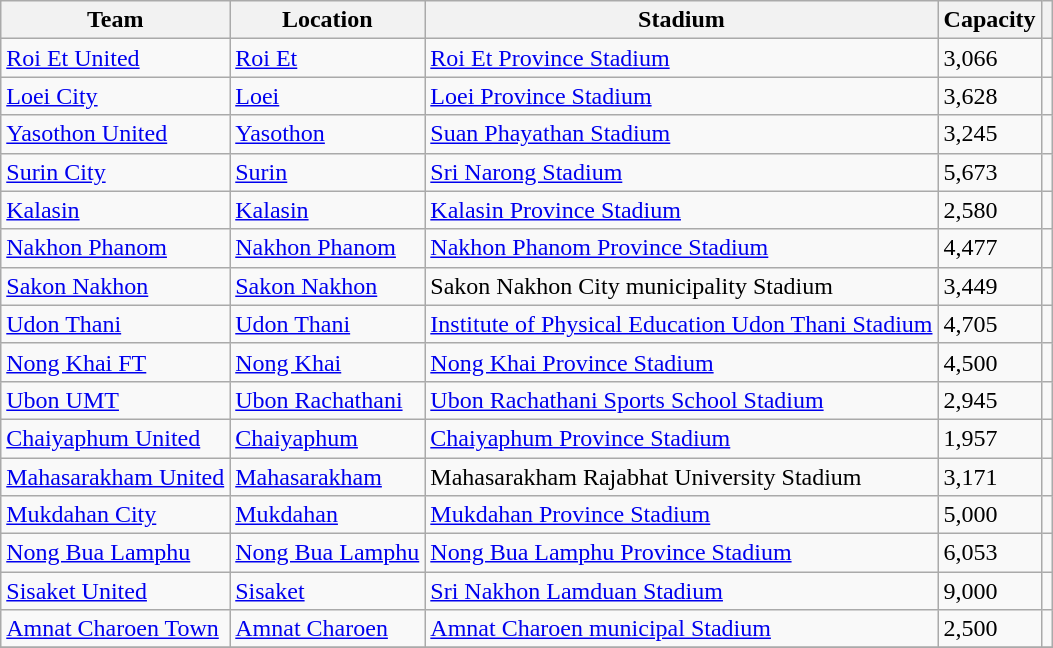<table class="wikitable sortable">
<tr>
<th>Team</th>
<th>Location</th>
<th>Stadium</th>
<th>Capacity</th>
<th class="unsortable"></th>
</tr>
<tr>
<td><a href='#'>Roi Et United</a></td>
<td><a href='#'>Roi Et</a></td>
<td><a href='#'>Roi Et Province Stadium</a></td>
<td>3,066</td>
<td></td>
</tr>
<tr>
<td><a href='#'>Loei City</a></td>
<td><a href='#'>Loei</a></td>
<td><a href='#'>Loei Province Stadium</a></td>
<td>3,628</td>
<td></td>
</tr>
<tr>
<td><a href='#'>Yasothon United</a></td>
<td><a href='#'>Yasothon</a></td>
<td><a href='#'>Suan Phayathan Stadium</a></td>
<td>3,245</td>
<td></td>
</tr>
<tr>
<td><a href='#'>Surin City</a></td>
<td><a href='#'>Surin</a></td>
<td><a href='#'>Sri Narong Stadium</a></td>
<td>5,673</td>
<td></td>
</tr>
<tr>
<td><a href='#'>Kalasin</a></td>
<td><a href='#'>Kalasin</a></td>
<td><a href='#'>Kalasin Province Stadium</a></td>
<td>2,580</td>
<td></td>
</tr>
<tr>
<td><a href='#'>Nakhon Phanom</a></td>
<td><a href='#'>Nakhon Phanom</a></td>
<td><a href='#'>Nakhon Phanom Province Stadium</a></td>
<td>4,477</td>
<td></td>
</tr>
<tr>
<td><a href='#'>Sakon Nakhon</a></td>
<td><a href='#'>Sakon Nakhon</a></td>
<td>Sakon Nakhon City municipality Stadium</td>
<td>3,449</td>
<td></td>
</tr>
<tr>
<td><a href='#'>Udon Thani</a></td>
<td><a href='#'>Udon Thani</a></td>
<td><a href='#'>Institute of Physical Education Udon Thani Stadium</a></td>
<td>4,705</td>
<td></td>
</tr>
<tr>
<td><a href='#'>Nong Khai FT</a></td>
<td><a href='#'>Nong Khai</a></td>
<td><a href='#'>Nong Khai Province Stadium</a></td>
<td>4,500</td>
<td></td>
</tr>
<tr>
<td><a href='#'>Ubon UMT</a></td>
<td><a href='#'>Ubon Rachathani</a></td>
<td><a href='#'>Ubon Rachathani Sports School Stadium</a></td>
<td>2,945</td>
<td></td>
</tr>
<tr>
<td><a href='#'>Chaiyaphum United</a></td>
<td><a href='#'>Chaiyaphum</a></td>
<td><a href='#'>Chaiyaphum Province Stadium</a></td>
<td>1,957</td>
<td></td>
</tr>
<tr>
<td><a href='#'>Mahasarakham United</a></td>
<td><a href='#'>Mahasarakham</a></td>
<td>Mahasarakham Rajabhat University Stadium</td>
<td>3,171</td>
<td></td>
</tr>
<tr>
<td><a href='#'>Mukdahan City</a></td>
<td><a href='#'>Mukdahan</a></td>
<td><a href='#'>Mukdahan Province Stadium</a></td>
<td>5,000</td>
<td></td>
</tr>
<tr>
<td><a href='#'>Nong Bua Lamphu</a></td>
<td><a href='#'>Nong Bua Lamphu</a></td>
<td><a href='#'>Nong Bua Lamphu Province Stadium</a></td>
<td>6,053</td>
<td></td>
</tr>
<tr>
<td><a href='#'>Sisaket United</a></td>
<td><a href='#'>Sisaket</a></td>
<td><a href='#'>Sri Nakhon Lamduan Stadium</a></td>
<td>9,000</td>
<td></td>
</tr>
<tr>
<td><a href='#'>Amnat Charoen Town</a></td>
<td><a href='#'>Amnat Charoen</a></td>
<td><a href='#'>Amnat Charoen municipal Stadium</a></td>
<td>2,500</td>
<td></td>
</tr>
<tr>
</tr>
</table>
